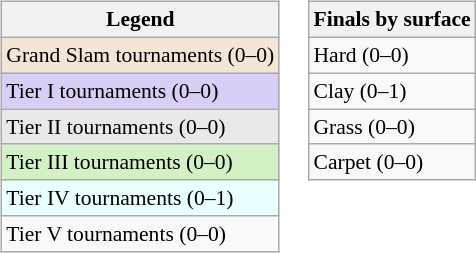<table>
<tr valign=top>
<td><br><table class="wikitable" style=font-size:90%>
<tr>
<th>Legend</th>
</tr>
<tr style="background:#f3e6d7;">
<td>Grand Slam tournaments (0–0)</td>
</tr>
<tr style="background:#d8cef6;">
<td>Tier I tournaments (0–0)</td>
</tr>
<tr style="background:#e9e9e9;">
<td>Tier II tournaments (0–0)</td>
</tr>
<tr style="background:#d4f1c5;">
<td>Tier III tournaments (0–0)</td>
</tr>
<tr style="background:#eaffff;">
<td>Tier IV tournaments (0–1)</td>
</tr>
<tr>
<td>Tier V tournaments (0–0)</td>
</tr>
</table>
</td>
<td><br><table class="wikitable" style=font-size:90%>
<tr>
<th>Finals by surface</th>
</tr>
<tr>
<td>Hard (0–0)</td>
</tr>
<tr>
<td>Clay (0–1)</td>
</tr>
<tr>
<td>Grass (0–0)</td>
</tr>
<tr>
<td>Carpet (0–0)</td>
</tr>
</table>
</td>
</tr>
</table>
